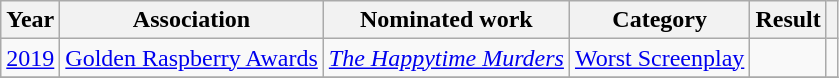<table class="wikitable sortable">
<tr>
<th>Year</th>
<th>Association</th>
<th>Nominated work</th>
<th>Category</th>
<th>Result</th>
<th scope="col" class="unsortable"></th>
</tr>
<tr>
<td><a href='#'>2019</a></td>
<td><a href='#'>Golden Raspberry Awards</a></td>
<td><em><a href='#'>The Happytime Murders</a></em></td>
<td><a href='#'>Worst Screenplay</a></td>
<td></td>
<td style="text-align:center;"></td>
</tr>
<tr>
</tr>
</table>
